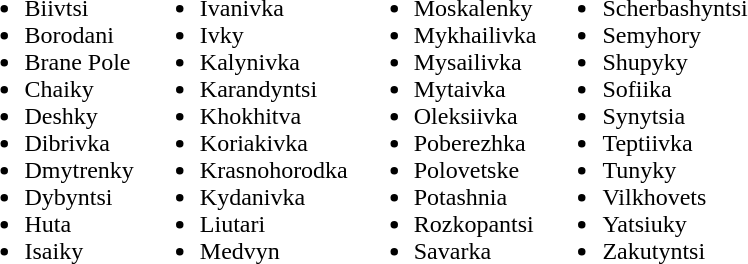<table border=0>
<tr valign=top>
<td><br><ul><li>Biivtsi</li><li>Borodani</li><li>Brane Pole</li><li>Chaiky</li><li>Deshky</li><li>Dibrivka</li><li>Dmytrenky</li><li>Dybyntsi</li><li>Huta</li><li>Isaiky</li></ul></td>
<td><br><ul><li>Ivanivka</li><li>Ivky</li><li>Kalynivka</li><li>Karandyntsi</li><li>Khokhitva</li><li>Koriakivka</li><li>Krasnohorodka</li><li>Kydanivka</li><li>Liutari</li><li>Medvyn</li></ul></td>
<td><br><ul><li>Moskalenky</li><li>Mykhailivka</li><li>Mysailivka</li><li>Mytaivka</li><li>Oleksiivka</li><li>Poberezhka</li><li>Polovetske</li><li>Potashnia</li><li>Rozkopantsi</li><li>Savarka</li></ul></td>
<td><br><ul><li>Scherbashyntsi</li><li>Semyhory</li><li>Shupyky</li><li>Sofiika</li><li>Synytsia</li><li>Teptiivka</li><li>Tunyky</li><li>Vilkhovets</li><li>Yatsiuky</li><li>Zakutyntsi</li></ul></td>
</tr>
</table>
